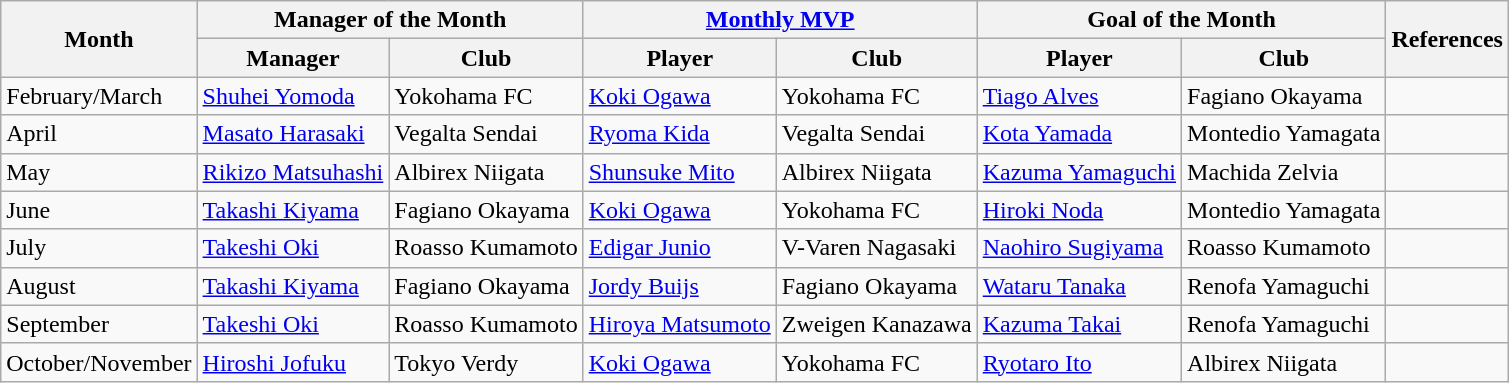<table class="wikitable">
<tr>
<th rowspan="2">Month</th>
<th colspan="2">Manager of the Month</th>
<th colspan="2"><a href='#'>Monthly MVP</a></th>
<th colspan="2">Goal of the Month</th>
<th rowspan="2">References</th>
</tr>
<tr>
<th>Manager</th>
<th>Club</th>
<th>Player</th>
<th>Club</th>
<th>Player</th>
<th>Club</th>
</tr>
<tr>
<td>February/March</td>
<td> <a href='#'>Shuhei Yomoda</a></td>
<td>Yokohama FC</td>
<td> <a href='#'>Koki Ogawa</a></td>
<td>Yokohama FC</td>
<td> <a href='#'>Tiago Alves</a></td>
<td>Fagiano Okayama</td>
<td align=center></td>
</tr>
<tr>
<td>April</td>
<td> <a href='#'>Masato Harasaki</a></td>
<td>Vegalta Sendai</td>
<td> <a href='#'>Ryoma Kida</a></td>
<td>Vegalta Sendai</td>
<td> <a href='#'>Kota Yamada</a></td>
<td>Montedio Yamagata</td>
<td align=center></td>
</tr>
<tr>
<td>May</td>
<td> <a href='#'>Rikizo Matsuhashi</a></td>
<td>Albirex Niigata</td>
<td> <a href='#'>Shunsuke Mito</a></td>
<td>Albirex Niigata</td>
<td> <a href='#'>Kazuma Yamaguchi</a></td>
<td>Machida Zelvia</td>
<td align=center></td>
</tr>
<tr>
<td>June</td>
<td> <a href='#'>Takashi Kiyama</a></td>
<td>Fagiano Okayama</td>
<td> <a href='#'>Koki Ogawa</a></td>
<td>Yokohama FC</td>
<td> <a href='#'>Hiroki Noda</a></td>
<td>Montedio Yamagata</td>
<td align=center></td>
</tr>
<tr>
<td>July</td>
<td> <a href='#'>Takeshi Oki</a></td>
<td>Roasso Kumamoto</td>
<td> <a href='#'>Edigar Junio</a></td>
<td>V-Varen Nagasaki</td>
<td> <a href='#'>Naohiro Sugiyama</a></td>
<td>Roasso Kumamoto</td>
<td align=center></td>
</tr>
<tr>
<td>August</td>
<td> <a href='#'>Takashi Kiyama</a></td>
<td>Fagiano Okayama</td>
<td> <a href='#'>Jordy Buijs</a></td>
<td>Fagiano Okayama</td>
<td> <a href='#'>Wataru Tanaka</a></td>
<td>Renofa Yamaguchi</td>
<td align=center></td>
</tr>
<tr>
<td>September</td>
<td> <a href='#'>Takeshi Oki</a></td>
<td>Roasso Kumamoto</td>
<td> <a href='#'>Hiroya Matsumoto</a></td>
<td>Zweigen Kanazawa</td>
<td> <a href='#'>Kazuma Takai</a></td>
<td>Renofa Yamaguchi</td>
<td align=center></td>
</tr>
<tr>
<td>October/November</td>
<td> <a href='#'>Hiroshi Jofuku</a></td>
<td>Tokyo Verdy</td>
<td> <a href='#'>Koki Ogawa</a></td>
<td>Yokohama FC</td>
<td> <a href='#'>Ryotaro Ito</a></td>
<td>Albirex Niigata</td>
<td align=center></td>
</tr>
</table>
